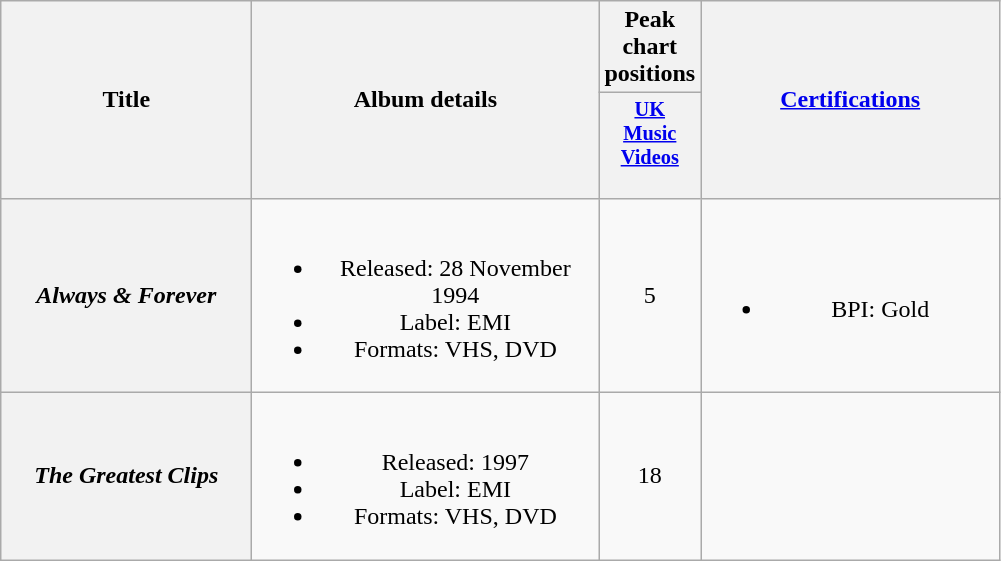<table class="wikitable plainrowheaders" style="text-align:center;">
<tr>
<th rowspan="2" style="width:10em;">Title</th>
<th rowspan="2" style="width:14em;">Album details</th>
<th colspan="1">Peak chart positions</th>
<th rowspan="2" style="width:12em;"><a href='#'>Certifications</a></th>
</tr>
<tr>
<th style="width:3em;font-size:85%"><a href='#'>UK<br>Music<br>Videos</a><br><br></th>
</tr>
<tr>
<th scope="row"><em>Always & Forever</em></th>
<td><br><ul><li>Released: 28 November 1994</li><li>Label: EMI</li><li>Formats: VHS, DVD</li></ul></td>
<td>5</td>
<td><br><ul><li>BPI: Gold</li></ul></td>
</tr>
<tr>
<th scope="row"><em>The Greatest Clips</em></th>
<td><br><ul><li>Released: 1997</li><li>Label: EMI</li><li>Formats: VHS, DVD</li></ul></td>
<td>18</td>
<td></td>
</tr>
</table>
